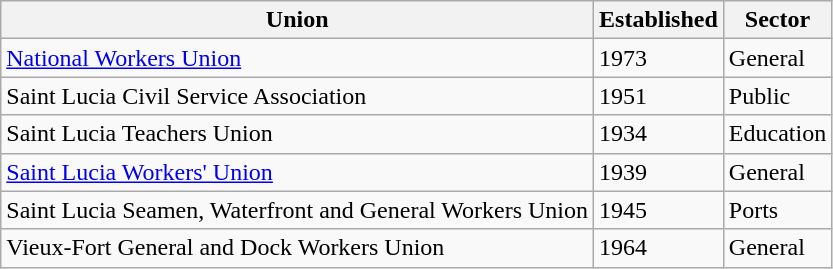<table class="wikitable">
<tr>
<th>Union</th>
<th>Established</th>
<th>Sector</th>
</tr>
<tr>
<td><a href='#'>National Workers Union</a></td>
<td>1973</td>
<td>General</td>
</tr>
<tr>
<td>Saint Lucia Civil Service Association</td>
<td>1951</td>
<td>Public</td>
</tr>
<tr>
<td>Saint Lucia Teachers Union</td>
<td>1934</td>
<td>Education</td>
</tr>
<tr>
<td><a href='#'>Saint Lucia Workers' Union</a></td>
<td>1939</td>
<td>General</td>
</tr>
<tr>
<td>Saint Lucia Seamen, Waterfront  and General Workers Union</td>
<td>1945</td>
<td>Ports</td>
</tr>
<tr>
<td>Vieux-Fort General and Dock Workers Union</td>
<td>1964</td>
<td>General</td>
</tr>
</table>
